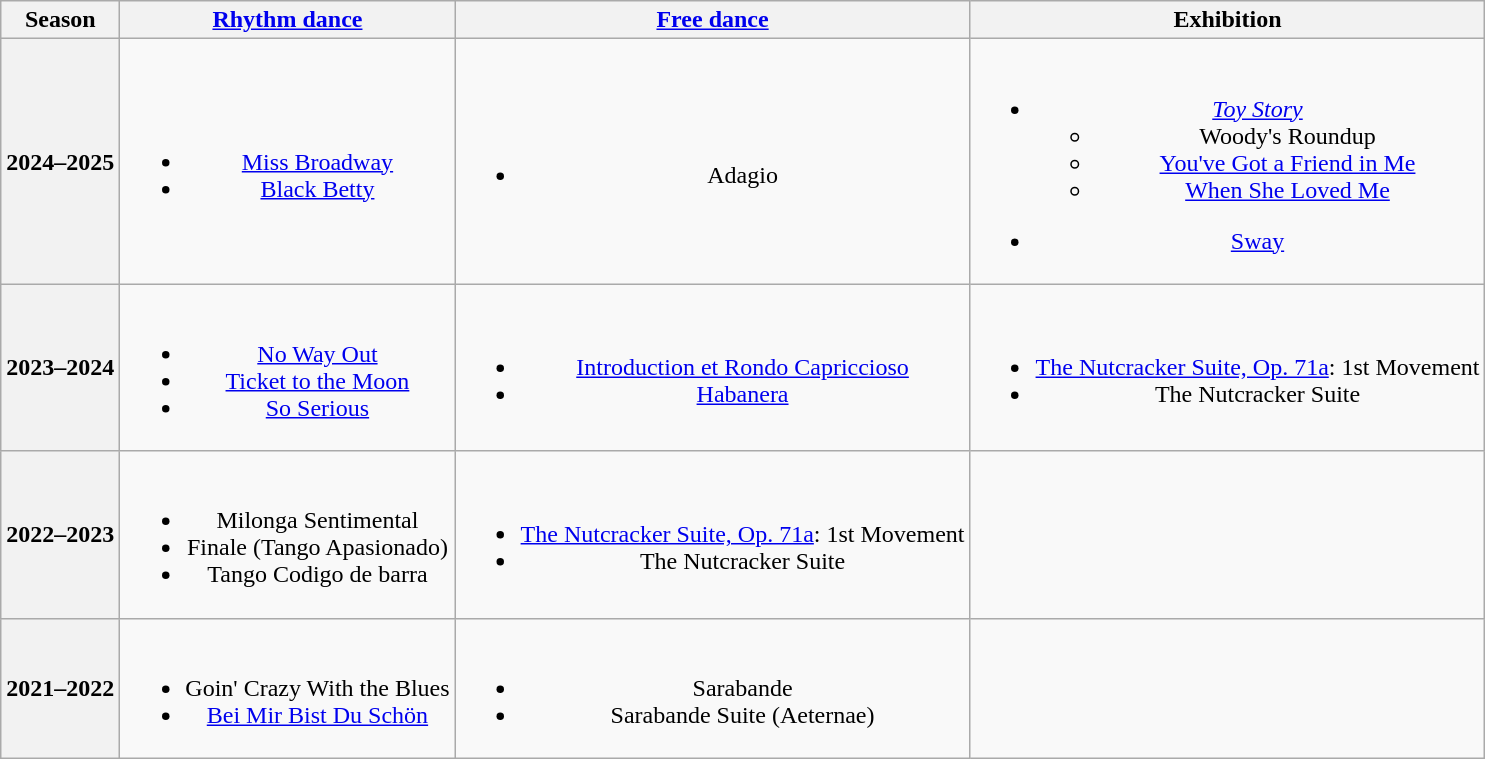<table class=wikitable style=text-align:center>
<tr>
<th>Season</th>
<th><a href='#'>Rhythm dance</a></th>
<th><a href='#'>Free dance</a></th>
<th>Exhibition</th>
</tr>
<tr>
<th>2024–2025 <br> </th>
<td><br><ul><li><a href='#'>Miss Broadway</a> <br> </li><li><a href='#'>Black Betty</a> <br> </li></ul></td>
<td><br><ul><li>Adagio <br> </li></ul></td>
<td><br><ul><li><em><a href='#'>Toy Story</a></em><ul><li>Woody's Roundup <br></li><li><a href='#'>You've Got a Friend in Me</a> <br></li><li><a href='#'>When She Loved Me</a> <br></li></ul></li></ul><ul><li><a href='#'>Sway</a> <br> </li></ul></td>
</tr>
<tr>
<th>2023–2024 <br> </th>
<td><br><ul><li><a href='#'>No Way Out</a></li><li><a href='#'>Ticket to the Moon</a></li><li><a href='#'>So Serious</a> <br> </li></ul></td>
<td><br><ul><li><a href='#'>Introduction et Rondo Capriccioso</a> <br> </li><li><a href='#'>Habanera</a> <br> </li></ul></td>
<td><br><ul><li><a href='#'>The Nutcracker Suite, Op. 71a</a>: 1st Movement <br> </li><li>The Nutcracker Suite <br> </li></ul></td>
</tr>
<tr>
<th>2022–2023 <br> </th>
<td><br><ul><li>Milonga Sentimental <br> </li><li> Finale (Tango Apasionado) <br> </li><li>Tango Codigo de barra <br> </li></ul></td>
<td><br><ul><li><a href='#'>The Nutcracker Suite, Op. 71a</a>: 1st Movement <br> </li><li>The Nutcracker Suite <br> </li></ul></td>
<td></td>
</tr>
<tr>
<th>2021–2022 <br> </th>
<td><br><ul><li> Goin' Crazy With the Blues</li><li> <a href='#'>Bei Mir Bist Du Schön</a> <br> </li></ul></td>
<td><br><ul><li>Sarabande <br> </li><li>Sarabande Suite (Aeternae) <br> </li></ul></td>
<td></td>
</tr>
</table>
